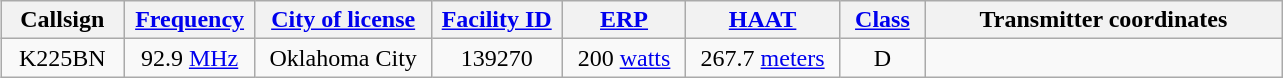<table class="wikitable" style="margin: 1em auto 1em auto;text-align:center;">
<tr>
<th style="width:75px">Callsign</th>
<th style="width:80px"><a href='#'>Frequency</a></th>
<th style="width:110px"><a href='#'>City of license</a></th>
<th style="width:80px"><a href='#'>Facility ID</a></th>
<th style="width:75px"><a href='#'>ERP</a></th>
<th style="width:95px"><a href='#'>HAAT</a></th>
<th style="width:50px"><a href='#'>Class</a></th>
<th style="width:230px">Transmitter coordinates</th>
</tr>
<tr>
<td>K225BN</td>
<td>92.9 <a href='#'>MHz</a></td>
<td>Oklahoma City</td>
<td>139270</td>
<td>200 <a href='#'>watts</a></td>
<td>267.7 <a href='#'>meters</a></td>
<td>D</td>
<td></td>
</tr>
</table>
